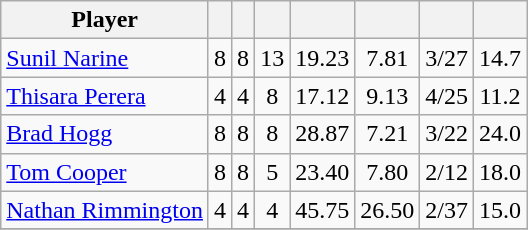<table class="wikitable sortable" style="text-align: center;">
<tr>
<th class="unsortable">Player</th>
<th></th>
<th></th>
<th></th>
<th></th>
<th></th>
<th></th>
<th></th>
</tr>
<tr>
<td style="text-align:left"><a href='#'>Sunil Narine</a></td>
<td>8</td>
<td>8</td>
<td>13</td>
<td>19.23</td>
<td>7.81</td>
<td>3/27</td>
<td>14.7</td>
</tr>
<tr>
<td style="text-align:left"><a href='#'>Thisara Perera</a></td>
<td>4</td>
<td>4</td>
<td>8</td>
<td>17.12</td>
<td>9.13</td>
<td>4/25</td>
<td>11.2</td>
</tr>
<tr>
<td style="text-align:left"><a href='#'>Brad Hogg</a></td>
<td>8</td>
<td>8</td>
<td>8</td>
<td>28.87</td>
<td>7.21</td>
<td>3/22</td>
<td>24.0</td>
</tr>
<tr>
<td style="text-align:left"><a href='#'>Tom Cooper</a></td>
<td>8</td>
<td>8</td>
<td>5</td>
<td>23.40</td>
<td>7.80</td>
<td>2/12</td>
<td>18.0</td>
</tr>
<tr>
<td style="text-align:left"><a href='#'>Nathan Rimmington</a></td>
<td>4</td>
<td>4</td>
<td>4</td>
<td>45.75</td>
<td>26.50</td>
<td>2/37</td>
<td>15.0</td>
</tr>
<tr>
</tr>
</table>
